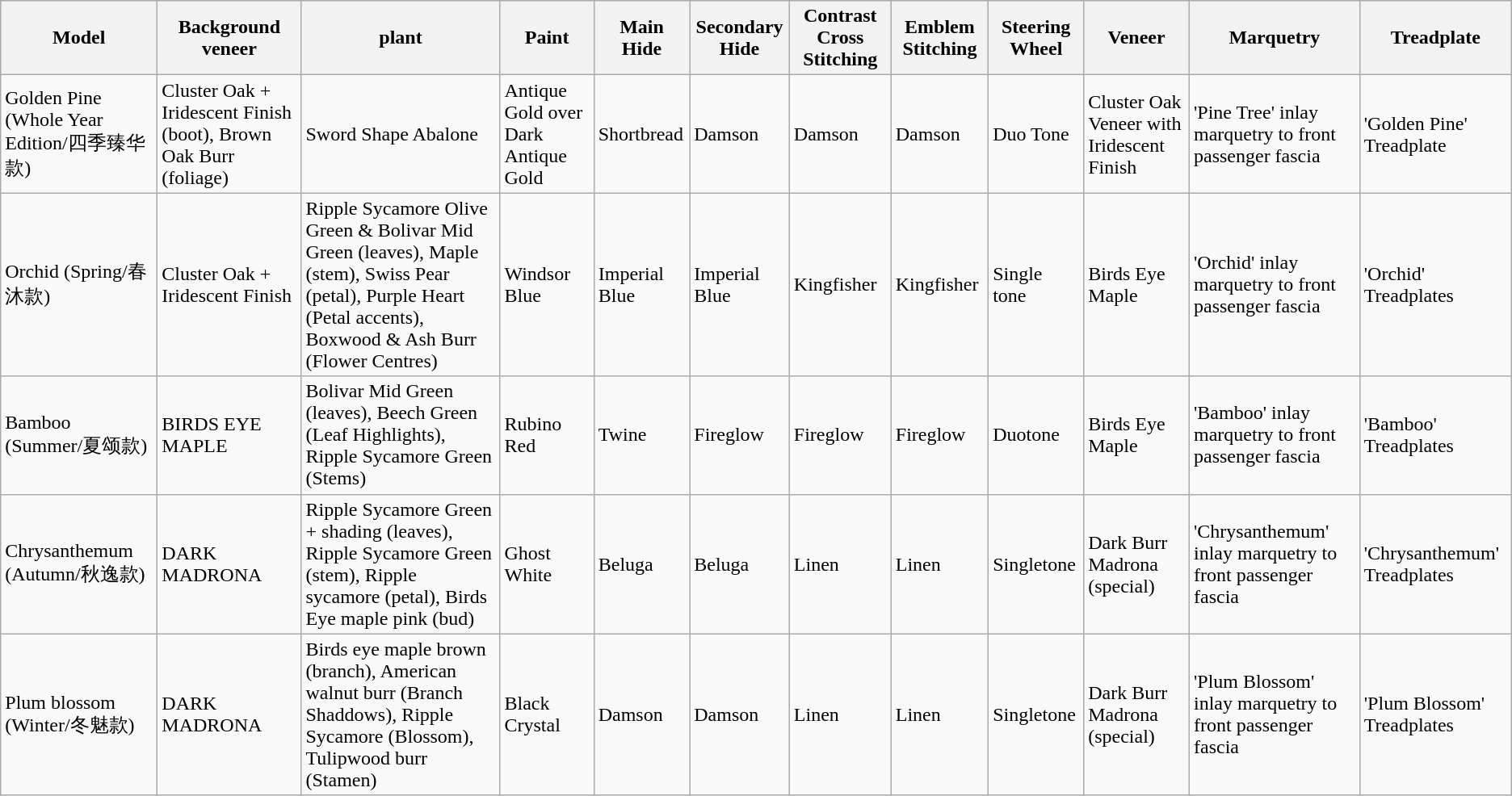<table class="wikitable sortable collapsible">
<tr>
<th>Model</th>
<th>Background veneer</th>
<th>plant</th>
<th>Paint</th>
<th>Main Hide</th>
<th>Secondary Hide</th>
<th>Contrast Cross Stitching</th>
<th>Emblem Stitching</th>
<th>Steering Wheel</th>
<th>Veneer</th>
<th>Marquetry</th>
<th>Treadplate</th>
</tr>
<tr>
<td>Golden Pine (Whole Year Edition/四季臻华款)</td>
<td>Cluster Oak + Iridescent Finish (boot), Brown Oak Burr (foliage)</td>
<td>Sword Shape Abalone</td>
<td>Antique Gold over Dark Antique Gold</td>
<td>Shortbread</td>
<td>Damson</td>
<td>Damson</td>
<td>Damson</td>
<td>Duo Tone</td>
<td>Cluster Oak Veneer with Iridescent Finish</td>
<td>'Pine Tree' inlay marquetry to front passenger fascia</td>
<td>'Golden Pine' Treadplate</td>
</tr>
<tr>
<td>Orchid (Spring/春沐款)</td>
<td>Cluster Oak + Iridescent Finish</td>
<td>Ripple Sycamore Olive Green & Bolivar Mid Green (leaves), Maple (stem), Swiss Pear (petal), Purple Heart (Petal accents), Boxwood & Ash Burr (Flower Centres)</td>
<td>Windsor Blue</td>
<td>Imperial Blue</td>
<td>Imperial Blue</td>
<td>Kingfisher</td>
<td>Kingfisher</td>
<td>Single tone</td>
<td>Birds Eye Maple</td>
<td>'Orchid' inlay marquetry to front passenger fascia</td>
<td>'Orchid' Treadplates</td>
</tr>
<tr>
<td>Bamboo (Summer/夏颂款)</td>
<td>BIRDS EYE MAPLE</td>
<td>Bolivar Mid Green (leaves), Beech Green (Leaf Highlights), Ripple Sycamore Green (Stems)</td>
<td>Rubino Red</td>
<td>Twine</td>
<td>Fireglow</td>
<td>Fireglow</td>
<td>Fireglow</td>
<td>Duotone</td>
<td>Birds Eye Maple</td>
<td>'Bamboo' inlay marquetry to front passenger fascia</td>
<td>'Bamboo' Treadplates</td>
</tr>
<tr>
<td>Chrysanthemum (Autumn/秋逸款)</td>
<td>DARK MADRONA</td>
<td>Ripple Sycamore Green + shading (leaves), Ripple Sycamore Green (stem), Ripple sycamore (petal), Birds Eye maple pink (bud)</td>
<td>Ghost White</td>
<td>Beluga</td>
<td>Beluga</td>
<td>Linen</td>
<td>Linen</td>
<td>Singletone</td>
<td>Dark Burr Madrona (special)</td>
<td>'Chrysanthemum' inlay marquetry to front passenger fascia</td>
<td>'Chrysanthemum' Treadplates</td>
</tr>
<tr>
<td>Plum blossom (Winter/冬魅款)</td>
<td>DARK MADRONA</td>
<td>Birds eye maple brown (branch), American walnut burr (Branch Shaddows), Ripple Sycamore (Blossom), Tulipwood burr (Stamen)</td>
<td>Black Crystal</td>
<td>Damson</td>
<td>Damson</td>
<td>Linen</td>
<td>Linen</td>
<td>Singletone</td>
<td>Dark Burr Madrona (special)</td>
<td>'Plum Blossom' inlay marquetry to front passenger fascia</td>
<td>'Plum Blossom' Treadplates</td>
</tr>
</table>
